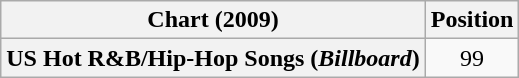<table class="wikitable plainrowheaders">
<tr>
<th>Chart (2009)</th>
<th>Position</th>
</tr>
<tr>
<th scope="row">US Hot R&B/Hip-Hop Songs (<em>Billboard</em>)</th>
<td style="text-align:center">99</td>
</tr>
</table>
